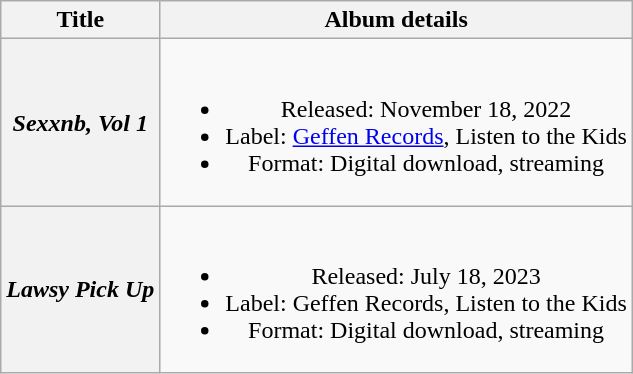<table class="wikitable plainrowheaders" style="text-align:center;">
<tr>
<th scope="col">Title</th>
<th scope="col">Album details</th>
</tr>
<tr>
<th scope="row"><em>Sexxnb, Vol 1</em></th>
<td><br><ul><li>Released: November 18, 2022</li><li>Label: <a href='#'>Geffen Records</a>, Listen to the Kids</li><li>Format: Digital download, streaming</li></ul></td>
</tr>
<tr>
<th scope="row"><em>Lawsy Pick Up</em></th>
<td><br><ul><li>Released: July 18, 2023</li><li>Label: Geffen Records, Listen to the Kids</li><li>Format: Digital download, streaming</li></ul></td>
</tr>
</table>
